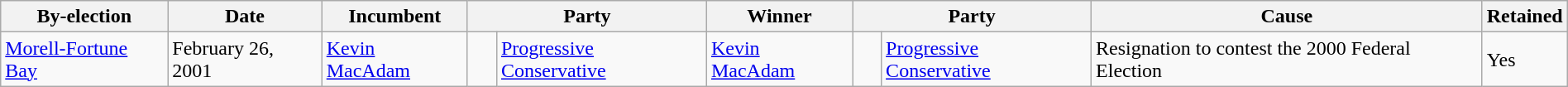<table class=wikitable style="width:100%">
<tr>
<th>By-election</th>
<th>Date</th>
<th>Incumbent</th>
<th colspan=2>Party</th>
<th>Winner</th>
<th colspan=2>Party</th>
<th>Cause</th>
<th>Retained</th>
</tr>
<tr>
<td><a href='#'>Morell-Fortune Bay</a></td>
<td>February 26, 2001</td>
<td><a href='#'>Kevin MacAdam</a></td>
<td>    </td>
<td><a href='#'>Progressive Conservative</a></td>
<td><a href='#'>Kevin MacAdam</a></td>
<td>    </td>
<td><a href='#'>Progressive Conservative</a></td>
<td>Resignation to contest the 2000 Federal Election</td>
<td>Yes</td>
</tr>
</table>
